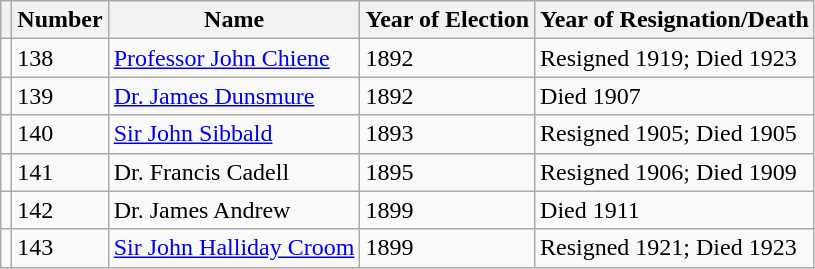<table class="wikitable">
<tr>
<th></th>
<th>Number</th>
<th>Name</th>
<th>Year of Election</th>
<th>Year of Resignation/Death</th>
</tr>
<tr>
<td></td>
<td>138</td>
<td><a href='#'>Professor John Chiene</a></td>
<td>1892</td>
<td>Resigned 1919; Died 1923</td>
</tr>
<tr>
<td></td>
<td>139</td>
<td><a href='#'>Dr. James Dunsmure</a></td>
<td>1892</td>
<td>Died 1907</td>
</tr>
<tr>
<td></td>
<td>140</td>
<td><a href='#'>Sir John Sibbald</a></td>
<td>1893</td>
<td>Resigned 1905; Died 1905</td>
</tr>
<tr>
<td></td>
<td>141</td>
<td>Dr. Francis Cadell</td>
<td>1895</td>
<td>Resigned 1906; Died 1909</td>
</tr>
<tr>
<td></td>
<td>142</td>
<td>Dr. James Andrew</td>
<td>1899</td>
<td>Died 1911</td>
</tr>
<tr>
<td></td>
<td>143</td>
<td><a href='#'>Sir John Halliday Croom</a></td>
<td>1899</td>
<td>Resigned 1921; Died 1923</td>
</tr>
</table>
